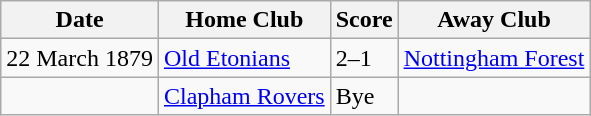<table class="wikitable">
<tr>
<th>Date</th>
<th>Home Club</th>
<th>Score</th>
<th>Away Club</th>
</tr>
<tr>
<td>22 March 1879</td>
<td><a href='#'>Old Etonians</a></td>
<td>2–1</td>
<td><a href='#'>Nottingham Forest</a></td>
</tr>
<tr>
<td></td>
<td><a href='#'>Clapham Rovers</a></td>
<td>Bye</td>
<td></td>
</tr>
</table>
